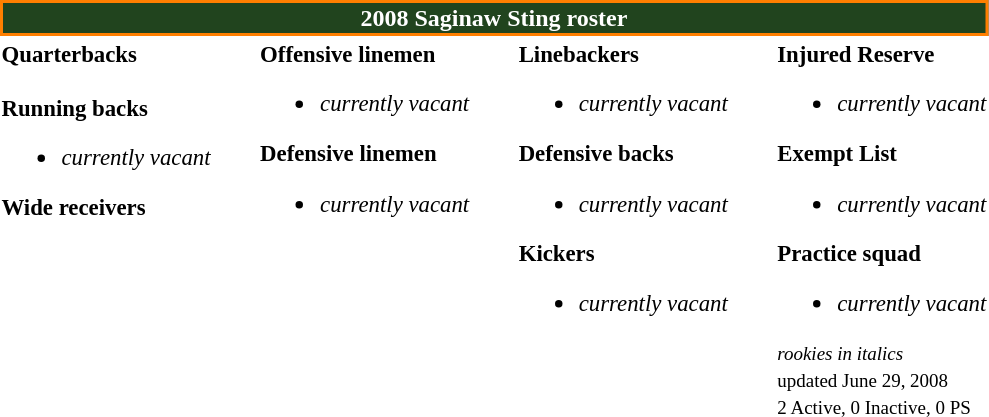<table class="toccolours" style="text-align: left;">
<tr>
<th colspan="7" style="background:#21441E; border:2px solid #FF7F00; color:white; text-align:center;"><strong>2008 Saginaw Sting roster</strong></th>
</tr>
<tr>
<td style="font-size: 95%;" valign="top"><strong>Quarterbacks</strong><br><br><strong>Running backs</strong><ul><li><em>currently vacant</em></li></ul><strong>Wide receivers</strong>
</td>
<td style="width: 25px;"></td>
<td style="font-size: 95%;" valign="top"><strong>Offensive linemen</strong><br><ul><li><em>currently vacant</em></li></ul><strong>Defensive linemen</strong><ul><li><em>currently vacant</em></li></ul></td>
<td style="width: 25px;"></td>
<td style="font-size: 95%;" valign="top"><strong>Linebackers</strong><br><ul><li><em>currently vacant</em></li></ul><strong>Defensive backs</strong><ul><li><em>currently vacant</em></li></ul><strong>Kickers</strong><ul><li><em>currently vacant</em></li></ul></td>
<td style="width: 25px;"></td>
<td style="font-size: 95%;" valign="top"><strong>Injured Reserve</strong><br><ul><li><em>currently vacant</em></li></ul><strong>Exempt List</strong><ul><li><em>currently vacant</em></li></ul><strong>Practice squad</strong><ul><li><em>currently vacant</em></li></ul><small><em>rookies in italics</em><br> updated June 29, 2008</small><br>
<small>2 Active, 0 Inactive, 0 PS</small></td>
</tr>
<tr>
</tr>
</table>
